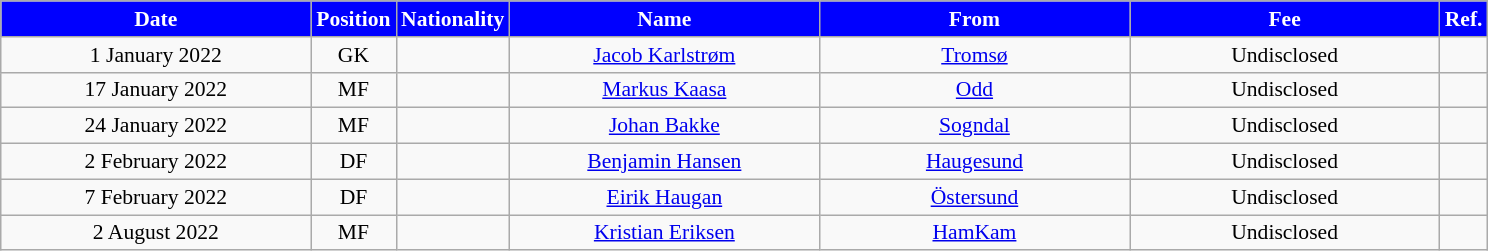<table class="wikitable"  style="text-align:center; font-size:90%; ">
<tr>
<th style="background:#00f; color:white; width:200px;">Date</th>
<th style="background:#00f; color:white; width:50px;">Position</th>
<th style="background:#00f; color:white; width:50px;">Nationality</th>
<th style="background:#00f; color:white; width:200px;">Name</th>
<th style="background:#00f; color:white; width:200px;">From</th>
<th style="background:#00f; color:white; width:200px;">Fee</th>
<th style="background:#00f; color:white; width:25px;">Ref.</th>
</tr>
<tr>
<td>1 January 2022</td>
<td>GK</td>
<td></td>
<td><a href='#'>Jacob Karlstrøm</a></td>
<td><a href='#'>Tromsø</a></td>
<td>Undisclosed</td>
<td></td>
</tr>
<tr>
<td>17 January 2022</td>
<td>MF</td>
<td></td>
<td><a href='#'>Markus Kaasa</a></td>
<td><a href='#'>Odd</a></td>
<td>Undisclosed</td>
<td></td>
</tr>
<tr>
<td>24 January 2022</td>
<td>MF</td>
<td></td>
<td><a href='#'>Johan Bakke</a></td>
<td><a href='#'>Sogndal</a></td>
<td>Undisclosed</td>
<td></td>
</tr>
<tr>
<td>2 February 2022</td>
<td>DF</td>
<td></td>
<td><a href='#'>Benjamin Hansen</a></td>
<td><a href='#'>Haugesund</a></td>
<td>Undisclosed</td>
<td></td>
</tr>
<tr>
<td>7 February 2022</td>
<td>DF</td>
<td></td>
<td><a href='#'>Eirik Haugan</a></td>
<td><a href='#'>Östersund</a></td>
<td>Undisclosed</td>
<td></td>
</tr>
<tr>
<td>2 August 2022</td>
<td>MF</td>
<td></td>
<td><a href='#'>Kristian Eriksen</a></td>
<td><a href='#'>HamKam</a></td>
<td>Undisclosed</td>
<td></td>
</tr>
</table>
